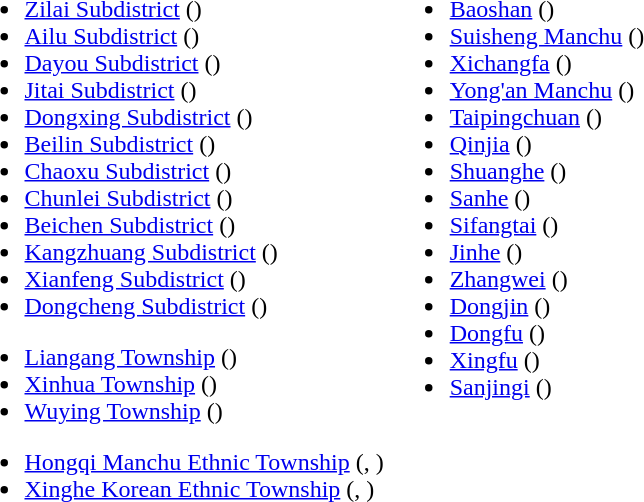<table>
<tr>
<td valign="top"><br><ul><li><a href='#'>Zilai Subdistrict</a> ()</li><li><a href='#'>Ailu Subdistrict</a> ()</li><li><a href='#'>Dayou Subdistrict</a> ()</li><li><a href='#'>Jitai Subdistrict</a> ()</li><li><a href='#'>Dongxing Subdistrict</a> ()</li><li><a href='#'>Beilin Subdistrict</a> ()</li><li><a href='#'>Chaoxu Subdistrict</a> ()</li><li><a href='#'>Chunlei Subdistrict</a> ()</li><li><a href='#'>Beichen Subdistrict</a> ()</li><li><a href='#'>Kangzhuang Subdistrict</a> ()</li><li><a href='#'>Xianfeng Subdistrict</a> ()</li><li><a href='#'>Dongcheng Subdistrict</a> ()</li></ul><ul><li><a href='#'>Liangang Township</a> ()</li><li><a href='#'>Xinhua Township</a> ()</li><li><a href='#'>Wuying Township</a> ()</li></ul><ul><li><a href='#'>Hongqi Manchu Ethnic Township</a> (, )</li><li><a href='#'>Xinghe Korean Ethnic Township</a> (, )</li></ul></td>
<td valign="top"><br><ul><li><a href='#'>Baoshan</a> ()</li><li><a href='#'>Suisheng Manchu</a> ()</li><li><a href='#'>Xichangfa</a> ()</li><li><a href='#'>Yong'an  Manchu</a> ()</li><li><a href='#'>Taipingchuan</a> ()</li><li><a href='#'>Qinjia</a> ()</li><li><a href='#'>Shuanghe</a> ()</li><li><a href='#'>Sanhe</a> ()</li><li><a href='#'>Sifangtai</a> ()</li><li><a href='#'>Jinhe</a> ()</li><li><a href='#'>Zhangwei</a> ()</li><li><a href='#'>Dongjin</a> ()</li><li><a href='#'>Dongfu</a> ()</li><li><a href='#'>Xingfu</a> ()</li><li><a href='#'>Sanjingi</a> ()</li></ul></td>
</tr>
</table>
